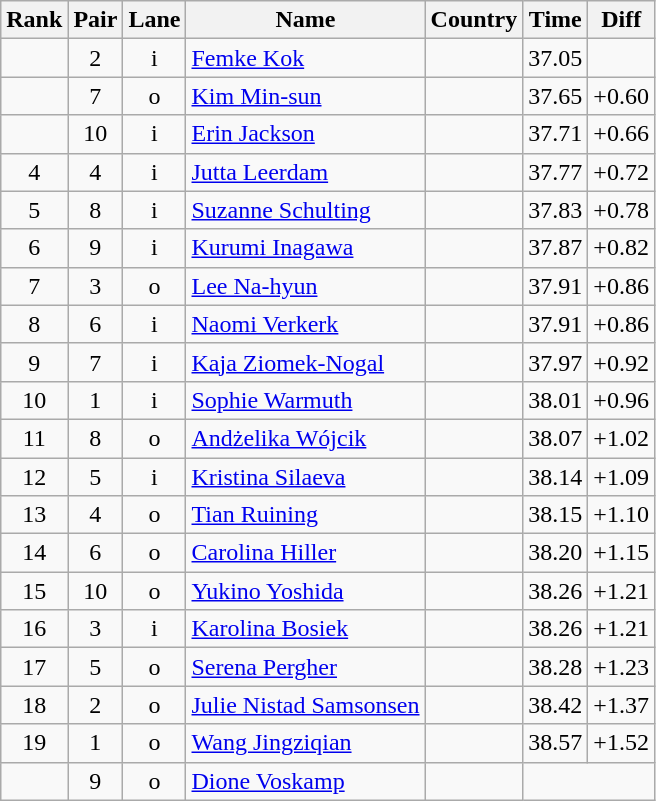<table class="wikitable sortable" style="text-align:center">
<tr>
<th>Rank</th>
<th>Pair</th>
<th>Lane</th>
<th>Name</th>
<th>Country</th>
<th>Time</th>
<th>Diff</th>
</tr>
<tr>
<td></td>
<td>2</td>
<td>i</td>
<td align=left><a href='#'>Femke Kok</a></td>
<td align=left></td>
<td>37.05</td>
<td></td>
</tr>
<tr>
<td></td>
<td>7</td>
<td>o</td>
<td align=left><a href='#'>Kim Min-sun</a></td>
<td align=left></td>
<td>37.65</td>
<td>+0.60</td>
</tr>
<tr>
<td></td>
<td>10</td>
<td>i</td>
<td align=left><a href='#'>Erin Jackson</a></td>
<td align=left></td>
<td>37.71</td>
<td>+0.66</td>
</tr>
<tr>
<td>4</td>
<td>4</td>
<td>i</td>
<td align=left><a href='#'>Jutta Leerdam</a></td>
<td align=left></td>
<td>37.77</td>
<td>+0.72</td>
</tr>
<tr>
<td>5</td>
<td>8</td>
<td>i</td>
<td align=left><a href='#'>Suzanne Schulting</a></td>
<td align=left></td>
<td>37.83</td>
<td>+0.78</td>
</tr>
<tr>
<td>6</td>
<td>9</td>
<td>i</td>
<td align=left><a href='#'>Kurumi Inagawa</a></td>
<td align=left></td>
<td>37.87</td>
<td>+0.82</td>
</tr>
<tr>
<td>7</td>
<td>3</td>
<td>o</td>
<td align=left><a href='#'>Lee Na-hyun</a></td>
<td align=left></td>
<td>37.91</td>
<td>+0.86</td>
</tr>
<tr>
<td>8</td>
<td>6</td>
<td>i</td>
<td align=left><a href='#'>Naomi Verkerk</a></td>
<td align=left></td>
<td>37.91</td>
<td>+0.86</td>
</tr>
<tr>
<td>9</td>
<td>7</td>
<td>i</td>
<td align=left><a href='#'>Kaja Ziomek-Nogal</a></td>
<td align=left></td>
<td>37.97</td>
<td>+0.92</td>
</tr>
<tr>
<td>10</td>
<td>1</td>
<td>i</td>
<td align=left><a href='#'>Sophie Warmuth</a></td>
<td align=left></td>
<td>38.01</td>
<td>+0.96</td>
</tr>
<tr>
<td>11</td>
<td>8</td>
<td>o</td>
<td align=left><a href='#'>Andżelika Wójcik</a></td>
<td align=left></td>
<td>38.07</td>
<td>+1.02</td>
</tr>
<tr>
<td>12</td>
<td>5</td>
<td>i</td>
<td align=left><a href='#'>Kristina Silaeva</a></td>
<td align=left></td>
<td>38.14</td>
<td>+1.09</td>
</tr>
<tr>
<td>13</td>
<td>4</td>
<td>o</td>
<td align=left><a href='#'>Tian Ruining</a></td>
<td align=left></td>
<td>38.15</td>
<td>+1.10</td>
</tr>
<tr>
<td>14</td>
<td>6</td>
<td>o</td>
<td align=left><a href='#'>Carolina Hiller</a></td>
<td align=left></td>
<td>38.20</td>
<td>+1.15</td>
</tr>
<tr>
<td>15</td>
<td>10</td>
<td>o</td>
<td align=left><a href='#'>Yukino Yoshida</a></td>
<td align=left></td>
<td>38.26</td>
<td>+1.21</td>
</tr>
<tr>
<td>16</td>
<td>3</td>
<td>i</td>
<td align=left><a href='#'>Karolina Bosiek</a></td>
<td align=left></td>
<td>38.26</td>
<td>+1.21</td>
</tr>
<tr>
<td>17</td>
<td>5</td>
<td>o</td>
<td align=left><a href='#'>Serena Pergher</a></td>
<td align=left></td>
<td>38.28</td>
<td>+1.23</td>
</tr>
<tr>
<td>18</td>
<td>2</td>
<td>o</td>
<td align=left><a href='#'>Julie Nistad Samsonsen</a></td>
<td align=left></td>
<td>38.42</td>
<td>+1.37</td>
</tr>
<tr>
<td>19</td>
<td>1</td>
<td>o</td>
<td align=left><a href='#'>Wang Jingziqian</a></td>
<td align=left></td>
<td>38.57</td>
<td>+1.52</td>
</tr>
<tr>
<td></td>
<td>9</td>
<td>o</td>
<td align=left><a href='#'>Dione Voskamp</a></td>
<td align=left></td>
<td colspan=2></td>
</tr>
</table>
